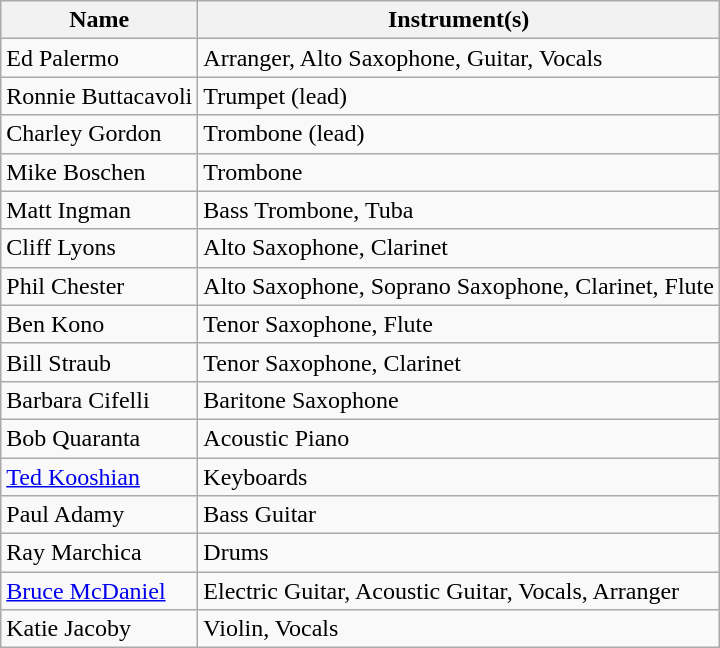<table class = "wikitable" border = "1">
<tr>
<th>Name</th>
<th>Instrument(s)</th>
</tr>
<tr>
<td>Ed Palermo</td>
<td>Arranger, Alto Saxophone, Guitar, Vocals</td>
</tr>
<tr>
<td>Ronnie Buttacavoli</td>
<td>Trumpet (lead)</td>
</tr>
<tr>
<td>Charley Gordon</td>
<td>Trombone (lead)</td>
</tr>
<tr>
<td>Mike Boschen</td>
<td>Trombone</td>
</tr>
<tr>
<td>Matt Ingman</td>
<td>Bass Trombone, Tuba</td>
</tr>
<tr>
<td>Cliff Lyons</td>
<td>Alto Saxophone, Clarinet</td>
</tr>
<tr>
<td>Phil Chester</td>
<td>Alto Saxophone, Soprano Saxophone, Clarinet, Flute</td>
</tr>
<tr>
<td>Ben Kono</td>
<td>Tenor Saxophone, Flute</td>
</tr>
<tr>
<td>Bill Straub</td>
<td>Tenor Saxophone, Clarinet</td>
</tr>
<tr>
<td>Barbara Cifelli</td>
<td>Baritone Saxophone</td>
</tr>
<tr>
<td>Bob Quaranta</td>
<td>Acoustic Piano</td>
</tr>
<tr>
<td><a href='#'>Ted Kooshian</a></td>
<td>Keyboards</td>
</tr>
<tr>
<td>Paul Adamy</td>
<td>Bass Guitar</td>
</tr>
<tr>
<td>Ray Marchica</td>
<td>Drums</td>
</tr>
<tr>
<td><a href='#'>Bruce McDaniel</a></td>
<td>Electric Guitar, Acoustic Guitar, Vocals, Arranger</td>
</tr>
<tr>
<td>Katie Jacoby</td>
<td>Violin, Vocals</td>
</tr>
</table>
